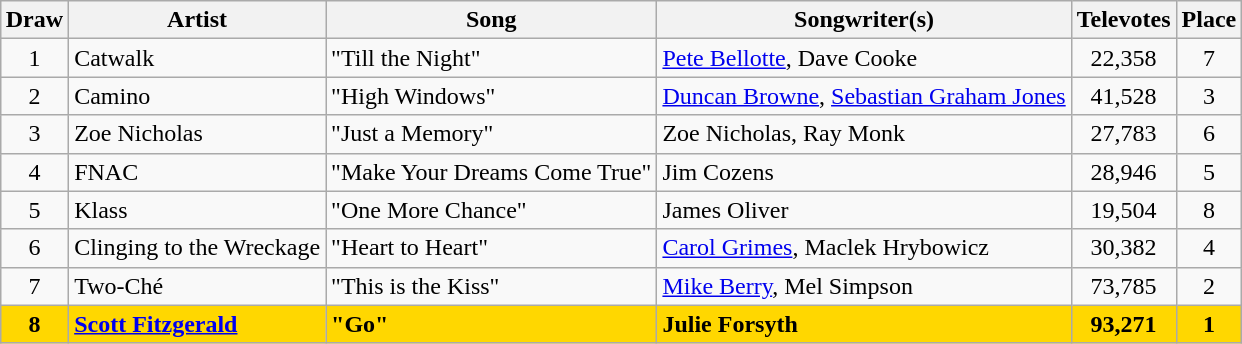<table class="sortable wikitable" style="margin: 1em auto 1em auto; text-align:center">
<tr>
<th>Draw</th>
<th>Artist</th>
<th>Song</th>
<th>Songwriter(s)</th>
<th>Televotes</th>
<th>Place</th>
</tr>
<tr>
<td>1</td>
<td align="left">Catwalk</td>
<td align="left">"Till the Night"</td>
<td align="left"><a href='#'>Pete Bellotte</a>, Dave Cooke</td>
<td>22,358</td>
<td>7</td>
</tr>
<tr>
<td>2</td>
<td align="left">Camino</td>
<td align="left">"High Windows"</td>
<td align="left"><a href='#'>Duncan Browne</a>, <a href='#'>Sebastian Graham Jones</a></td>
<td>41,528</td>
<td>3</td>
</tr>
<tr>
<td>3</td>
<td align="left">Zoe Nicholas</td>
<td align="left">"Just a Memory"</td>
<td align="left">Zoe Nicholas, Ray Monk</td>
<td>27,783</td>
<td>6</td>
</tr>
<tr>
<td>4</td>
<td align="left">FNAC</td>
<td align="left">"Make Your Dreams Come True"</td>
<td align="left">Jim Cozens</td>
<td>28,946</td>
<td>5</td>
</tr>
<tr>
<td>5</td>
<td align="left">Klass</td>
<td align="left">"One More Chance"</td>
<td align="left">James Oliver</td>
<td>19,504</td>
<td>8</td>
</tr>
<tr>
<td>6</td>
<td align="left">Clinging to the Wreckage</td>
<td align="left">"Heart to Heart"</td>
<td align="left"><a href='#'>Carol Grimes</a>, Maclek Hrybowicz</td>
<td>30,382</td>
<td>4</td>
</tr>
<tr>
<td>7</td>
<td align="left">Two-Ché</td>
<td align="left">"This is the Kiss"</td>
<td align="left"><a href='#'>Mike Berry</a>, Mel Simpson</td>
<td>73,785</td>
<td>2</td>
</tr>
<tr style="font-weight:bold; background:gold;">
<td>8</td>
<td align="left"><a href='#'>Scott Fitzgerald</a></td>
<td align="left">"Go"</td>
<td align="left">Julie Forsyth</td>
<td>93,271</td>
<td>1</td>
</tr>
</table>
